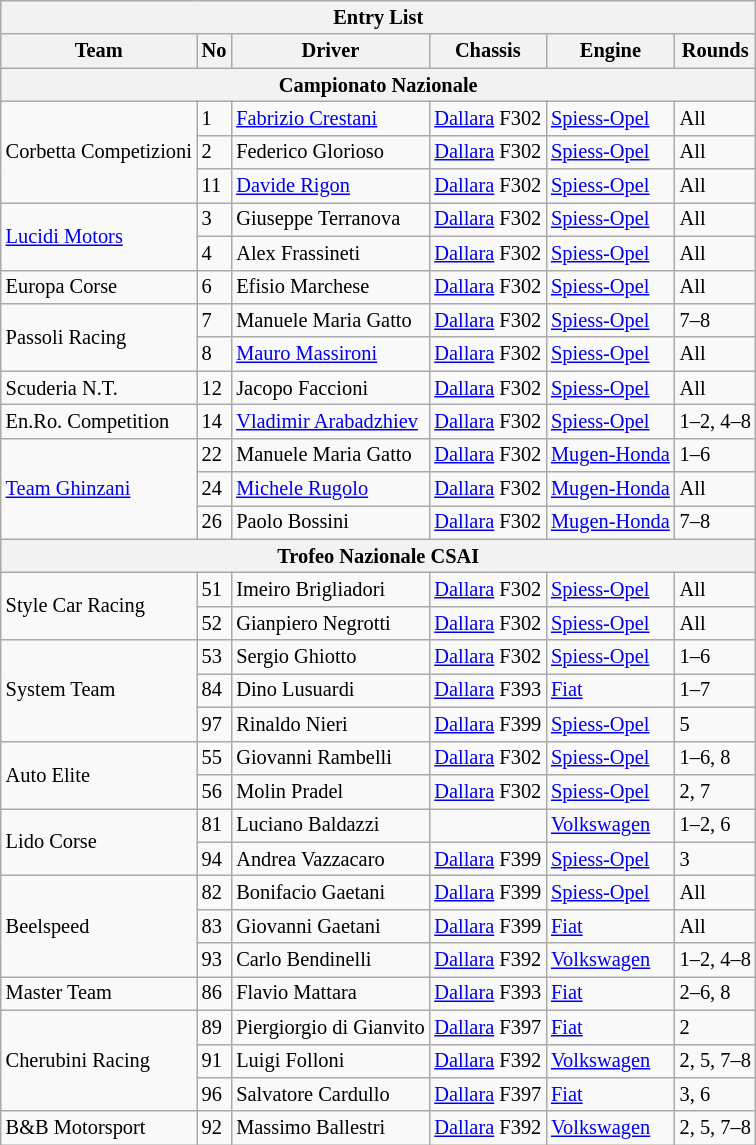<table class="wikitable" style="font-size: 85%;">
<tr>
<th colspan=7>Entry List</th>
</tr>
<tr>
<th>Team</th>
<th>No</th>
<th>Driver</th>
<th>Chassis</th>
<th>Engine</th>
<th>Rounds</th>
</tr>
<tr>
<th colspan=6>Campionato Nazionale</th>
</tr>
<tr>
<td rowspan=3>Corbetta Competizioni</td>
<td>1</td>
<td> <a href='#'>Fabrizio Crestani</a></td>
<td><a href='#'>Dallara</a> F302</td>
<td><a href='#'>Spiess-Opel</a></td>
<td>All</td>
</tr>
<tr>
<td>2</td>
<td> Federico Glorioso</td>
<td><a href='#'>Dallara</a> F302</td>
<td><a href='#'>Spiess-Opel</a></td>
<td>All</td>
</tr>
<tr>
<td>11</td>
<td> <a href='#'>Davide Rigon</a></td>
<td><a href='#'>Dallara</a> F302</td>
<td><a href='#'>Spiess-Opel</a></td>
<td>All</td>
</tr>
<tr>
<td rowspan=2><a href='#'>Lucidi Motors</a></td>
<td>3</td>
<td> Giuseppe Terranova</td>
<td><a href='#'>Dallara</a> F302</td>
<td><a href='#'>Spiess-Opel</a></td>
<td>All</td>
</tr>
<tr>
<td>4</td>
<td> Alex Frassineti</td>
<td><a href='#'>Dallara</a> F302</td>
<td><a href='#'>Spiess-Opel</a></td>
<td>All</td>
</tr>
<tr>
<td>Europa Corse</td>
<td>6</td>
<td> Efisio Marchese</td>
<td><a href='#'>Dallara</a> F302</td>
<td><a href='#'>Spiess-Opel</a></td>
<td>All</td>
</tr>
<tr>
<td rowspan=2>Passoli Racing</td>
<td>7</td>
<td> Manuele Maria Gatto</td>
<td><a href='#'>Dallara</a> F302</td>
<td><a href='#'>Spiess-Opel</a></td>
<td>7–8</td>
</tr>
<tr>
<td>8</td>
<td> <a href='#'>Mauro Massironi</a></td>
<td><a href='#'>Dallara</a> F302</td>
<td><a href='#'>Spiess-Opel</a></td>
<td>All</td>
</tr>
<tr>
<td>Scuderia N.T.</td>
<td>12</td>
<td> Jacopo Faccioni</td>
<td><a href='#'>Dallara</a> F302</td>
<td><a href='#'>Spiess-Opel</a></td>
<td>All</td>
</tr>
<tr>
<td>En.Ro. Competition</td>
<td>14</td>
<td> <a href='#'>Vladimir Arabadzhiev</a></td>
<td><a href='#'>Dallara</a> F302</td>
<td><a href='#'>Spiess-Opel</a></td>
<td>1–2, 4–8</td>
</tr>
<tr>
<td rowspan=3><a href='#'>Team Ghinzani</a></td>
<td>22</td>
<td> Manuele Maria Gatto</td>
<td><a href='#'>Dallara</a> F302</td>
<td><a href='#'>Mugen-Honda</a></td>
<td>1–6</td>
</tr>
<tr>
<td>24</td>
<td> <a href='#'>Michele Rugolo</a></td>
<td><a href='#'>Dallara</a> F302</td>
<td><a href='#'>Mugen-Honda</a></td>
<td>All</td>
</tr>
<tr>
<td>26</td>
<td> Paolo Bossini</td>
<td><a href='#'>Dallara</a> F302</td>
<td><a href='#'>Mugen-Honda</a></td>
<td>7–8</td>
</tr>
<tr>
<th colspan=6>Trofeo Nazionale CSAI</th>
</tr>
<tr>
<td rowspan=2>Style Car Racing</td>
<td>51</td>
<td> Imeiro Brigliadori</td>
<td><a href='#'>Dallara</a> F302</td>
<td><a href='#'>Spiess-Opel</a></td>
<td>All</td>
</tr>
<tr>
<td>52</td>
<td> Gianpiero Negrotti</td>
<td><a href='#'>Dallara</a> F302</td>
<td><a href='#'>Spiess-Opel</a></td>
<td>All</td>
</tr>
<tr>
<td rowspan=3>System Team</td>
<td>53</td>
<td> Sergio Ghiotto</td>
<td><a href='#'>Dallara</a> F302</td>
<td><a href='#'>Spiess-Opel</a></td>
<td>1–6</td>
</tr>
<tr>
<td>84</td>
<td> Dino Lusuardi</td>
<td><a href='#'>Dallara</a> F393</td>
<td><a href='#'>Fiat</a></td>
<td>1–7</td>
</tr>
<tr>
<td>97</td>
<td> Rinaldo Nieri</td>
<td><a href='#'>Dallara</a> F399</td>
<td><a href='#'>Spiess-Opel</a></td>
<td>5</td>
</tr>
<tr>
<td rowspan=2>Auto Elite</td>
<td>55</td>
<td> Giovanni Rambelli</td>
<td><a href='#'>Dallara</a> F302</td>
<td><a href='#'>Spiess-Opel</a></td>
<td>1–6, 8</td>
</tr>
<tr>
<td>56</td>
<td> Molin Pradel</td>
<td><a href='#'>Dallara</a> F302</td>
<td><a href='#'>Spiess-Opel</a></td>
<td>2, 7</td>
</tr>
<tr>
<td rowspan=2>Lido Corse</td>
<td>81</td>
<td> Luciano Baldazzi</td>
<td></td>
<td><a href='#'>Volkswagen</a></td>
<td>1–2, 6</td>
</tr>
<tr>
<td>94</td>
<td> Andrea Vazzacaro</td>
<td><a href='#'>Dallara</a> F399</td>
<td><a href='#'>Spiess-Opel</a></td>
<td>3</td>
</tr>
<tr>
<td rowspan=3>Beelspeed</td>
<td>82</td>
<td> Bonifacio Gaetani</td>
<td><a href='#'>Dallara</a> F399</td>
<td><a href='#'>Spiess-Opel</a></td>
<td>All</td>
</tr>
<tr>
<td>83</td>
<td> Giovanni Gaetani</td>
<td><a href='#'>Dallara</a> F399</td>
<td><a href='#'>Fiat</a></td>
<td>All</td>
</tr>
<tr>
<td>93</td>
<td> Carlo Bendinelli</td>
<td><a href='#'>Dallara</a> F392</td>
<td><a href='#'>Volkswagen</a></td>
<td>1–2, 4–8</td>
</tr>
<tr>
<td>Master Team</td>
<td>86</td>
<td> Flavio Mattara</td>
<td><a href='#'>Dallara</a> F393</td>
<td><a href='#'>Fiat</a></td>
<td>2–6, 8</td>
</tr>
<tr>
<td rowspan=3>Cherubini Racing</td>
<td>89</td>
<td> Piergiorgio di Gianvito</td>
<td><a href='#'>Dallara</a> F397</td>
<td><a href='#'>Fiat</a></td>
<td>2</td>
</tr>
<tr>
<td>91</td>
<td> Luigi Folloni</td>
<td><a href='#'>Dallara</a> F392</td>
<td><a href='#'>Volkswagen</a></td>
<td>2, 5, 7–8</td>
</tr>
<tr>
<td>96</td>
<td> Salvatore Cardullo</td>
<td><a href='#'>Dallara</a> F397</td>
<td><a href='#'>Fiat</a></td>
<td>3, 6</td>
</tr>
<tr>
<td>B&B Motorsport</td>
<td>92</td>
<td> Massimo Ballestri</td>
<td><a href='#'>Dallara</a> F392</td>
<td><a href='#'>Volkswagen</a></td>
<td>2, 5, 7–8</td>
</tr>
</table>
